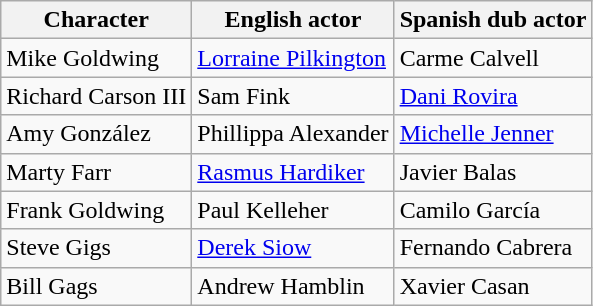<table class="sortable wikitable">
<tr>
<th>Character</th>
<th>English actor</th>
<th>Spanish dub actor</th>
</tr>
<tr>
<td>Mike Goldwing</td>
<td><a href='#'>Lorraine Pilkington</a></td>
<td>Carme Calvell</td>
</tr>
<tr>
<td>Richard Carson III</td>
<td>Sam Fink</td>
<td><a href='#'>Dani Rovira</a></td>
</tr>
<tr>
<td>Amy González</td>
<td>Phillippa Alexander</td>
<td><a href='#'>Michelle Jenner</a></td>
</tr>
<tr>
<td>Marty Farr</td>
<td><a href='#'>Rasmus Hardiker</a></td>
<td>Javier Balas</td>
</tr>
<tr>
<td>Frank Goldwing</td>
<td>Paul Kelleher</td>
<td>Camilo García</td>
</tr>
<tr>
<td>Steve Gigs</td>
<td><a href='#'>Derek Siow</a></td>
<td>Fernando Cabrera</td>
</tr>
<tr>
<td>Bill Gags</td>
<td>Andrew Hamblin</td>
<td>Xavier Casan</td>
</tr>
</table>
